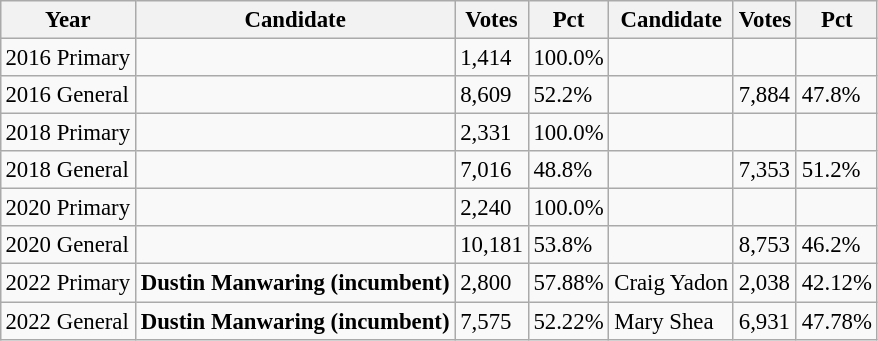<table class="wikitable" style="margin:0.5em ; font-size:95%">
<tr>
<th>Year</th>
<th>Candidate</th>
<th>Votes</th>
<th>Pct</th>
<th>Candidate</th>
<th>Votes</th>
<th>Pct</th>
</tr>
<tr>
<td>2016 Primary</td>
<td></td>
<td>1,414</td>
<td>100.0%</td>
<td></td>
<td></td>
<td></td>
</tr>
<tr>
<td>2016 General</td>
<td></td>
<td>8,609</td>
<td>52.2%</td>
<td></td>
<td>7,884</td>
<td>47.8%</td>
</tr>
<tr>
<td>2018 Primary</td>
<td></td>
<td>2,331</td>
<td>100.0%</td>
<td></td>
<td></td>
<td></td>
</tr>
<tr>
<td>2018 General</td>
<td></td>
<td>7,016</td>
<td>48.8%</td>
<td></td>
<td>7,353</td>
<td>51.2%</td>
</tr>
<tr>
<td>2020 Primary</td>
<td></td>
<td>2,240</td>
<td>100.0%</td>
<td></td>
<td></td>
<td></td>
</tr>
<tr>
<td>2020 General</td>
<td></td>
<td>10,181</td>
<td>53.8%</td>
<td></td>
<td>8,753</td>
<td>46.2%</td>
</tr>
<tr>
<td>2022 Primary</td>
<td><strong>Dustin Manwaring (incumbent)</strong></td>
<td>2,800</td>
<td>57.88%</td>
<td>Craig Yadon</td>
<td>2,038</td>
<td>42.12%</td>
</tr>
<tr>
<td>2022 General</td>
<td><strong>Dustin Manwaring (incumbent)</strong></td>
<td>7,575</td>
<td>52.22%</td>
<td>Mary Shea</td>
<td>6,931</td>
<td>47.78%</td>
</tr>
</table>
